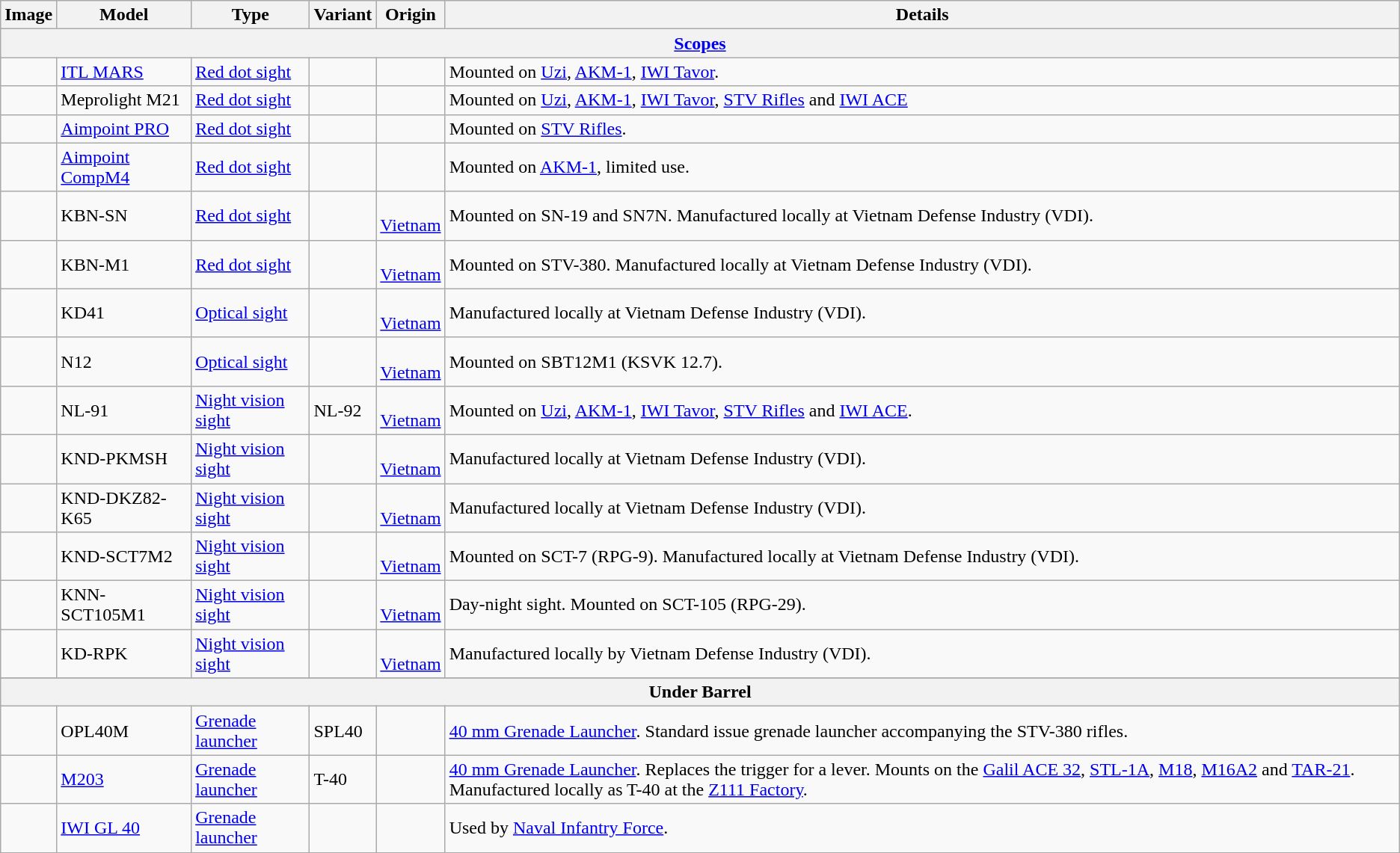<table class="wikitable">
<tr>
<th>Image</th>
<th>Model</th>
<th>Type</th>
<th>Variant</th>
<th>Origin</th>
<th>Details</th>
</tr>
<tr>
<th colspan="6"><a href='#'>Scopes</a></th>
</tr>
<tr>
<td></td>
<td><a href='#'>ITL MARS</a></td>
<td><a href='#'>Red dot sight</a></td>
<td></td>
<td></td>
<td>Mounted on <a href='#'>Uzi</a>, <a href='#'>AKM-1</a>, <a href='#'>IWI Tavor</a>.</td>
</tr>
<tr>
<td></td>
<td>Meprolight M21</td>
<td><a href='#'>Red dot sight</a></td>
<td></td>
<td></td>
<td>Mounted on <a href='#'>Uzi</a>, <a href='#'>AKM-1</a>, <a href='#'>IWI Tavor</a>, <a href='#'>STV Rifles</a> and <a href='#'>IWI ACE</a></td>
</tr>
<tr>
<td></td>
<td><a href='#'>Aimpoint PRO</a></td>
<td><a href='#'>Red dot sight</a></td>
<td></td>
<td></td>
<td>Mounted on <a href='#'>STV Rifles</a>.</td>
</tr>
<tr>
<td></td>
<td><a href='#'>Aimpoint CompM4</a></td>
<td><a href='#'>Red dot sight</a></td>
<td></td>
<td></td>
<td>Mounted on <a href='#'>AKM-1</a>, limited use.</td>
</tr>
<tr>
<td></td>
<td>KBN-SN</td>
<td><a href='#'>Red dot sight</a></td>
<td></td>
<td><br><a href='#'>Vietnam</a></td>
<td>Mounted on SN-19 and SN7N. Manufactured locally at Vietnam Defense Industry (VDI).</td>
</tr>
<tr>
<td></td>
<td>KBN-M1</td>
<td><a href='#'>Red dot sight</a></td>
<td></td>
<td><br><a href='#'>Vietnam</a></td>
<td>Mounted on STV-380. Manufactured locally at Vietnam Defense Industry (VDI).</td>
</tr>
<tr>
<td></td>
<td>KD41</td>
<td><a href='#'>Optical sight</a></td>
<td></td>
<td><br><a href='#'>Vietnam</a></td>
<td>Manufactured locally at Vietnam Defense Industry (VDI).</td>
</tr>
<tr>
<td></td>
<td>N12</td>
<td><a href='#'>Optical sight</a></td>
<td></td>
<td><br><a href='#'>Vietnam</a></td>
<td>Mounted on SBT12M1 (KSVK 12.7).</td>
</tr>
<tr>
<td></td>
<td>NL-91</td>
<td><a href='#'>Night vision sight</a></td>
<td>NL-92</td>
<td><br><a href='#'>Vietnam</a></td>
<td>Mounted on <a href='#'>Uzi</a>, <a href='#'>AKM-1</a>, <a href='#'>IWI Tavor</a>, <a href='#'>STV Rifles</a> and <a href='#'>IWI ACE</a>.</td>
</tr>
<tr>
<td></td>
<td>KND-PKMSH</td>
<td><a href='#'>Night vision sight</a></td>
<td></td>
<td><br><a href='#'>Vietnam</a></td>
<td>Manufactured locally at Vietnam Defense Industry (VDI).</td>
</tr>
<tr>
<td></td>
<td>KND-DKZ82-K65</td>
<td><a href='#'>Night vision sight</a></td>
<td></td>
<td><br><a href='#'>Vietnam</a></td>
<td>Manufactured locally at Vietnam Defense Industry (VDI).</td>
</tr>
<tr>
<td></td>
<td>KND-SCT7M2</td>
<td><a href='#'>Night vision sight</a></td>
<td></td>
<td><br><a href='#'>Vietnam</a></td>
<td>Mounted on SCT-7 (RPG-9). Manufactured locally at Vietnam Defense Industry (VDI).</td>
</tr>
<tr>
<td></td>
<td>KNN-SCT105M1</td>
<td><a href='#'>Night vision sight</a></td>
<td></td>
<td><br><a href='#'>Vietnam</a></td>
<td>Day-night sight. Mounted on SCT-105 (RPG-29).</td>
</tr>
<tr>
<td></td>
<td>KD-RPK</td>
<td><a href='#'>Night vision sight</a></td>
<td></td>
<td><br><a href='#'>Vietnam</a></td>
<td>Manufactured locally by Vietnam Defense Industry (VDI).</td>
</tr>
<tr>
</tr>
<tr>
<th colspan="6">Under Barrel</th>
</tr>
<tr>
<td></td>
<td>OPL40M</td>
<td><a href='#'>Grenade launcher</a></td>
<td>SPL40</td>
<td></td>
<td><a href='#'>40 mm Grenade Launcher</a>. Standard issue grenade launcher accompanying the STV-380 rifles.</td>
</tr>
<tr>
<td></td>
<td><a href='#'>M203</a></td>
<td><a href='#'>Grenade launcher</a></td>
<td>T-40</td>
<td><br></td>
<td><a href='#'>40 mm Grenade Launcher</a>. Replaces the trigger for a lever. Mounts on the <a href='#'>Galil ACE 32</a>, <a href='#'>STL-1A</a>, <a href='#'>M18</a>, <a href='#'>M16A2</a> and <a href='#'>TAR-21</a>. Manufactured locally as T-40 at the <a href='#'>Z111 Factory</a>.</td>
</tr>
<tr>
<td></td>
<td><a href='#'>IWI GL 40</a></td>
<td><a href='#'>Grenade launcher</a></td>
<td></td>
<td></td>
<td>Used by <a href='#'>Naval Infantry Force</a>.</td>
</tr>
</table>
